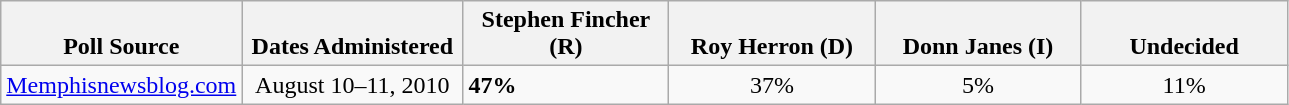<table class="wikitable">
<tr valign=bottom>
<th style="width:135px;">Poll Source</th>
<th style="width:140px;">Dates Administered</th>
<th style="width:130px;">Stephen Fincher (R)</th>
<th style="width:130px;">Roy Herron (D)</th>
<th style="width:130px;">Donn Janes (I)</th>
<th style="width:130px;">Undecided</th>
</tr>
<tr>
<td align=center><a href='#'>Memphisnewsblog.com</a></td>
<td align=center>August 10–11, 2010</td>
<td><strong>47%</strong></td>
<td align=center>37%</td>
<td align=center>5%</td>
<td align=center>11%</td>
</tr>
</table>
